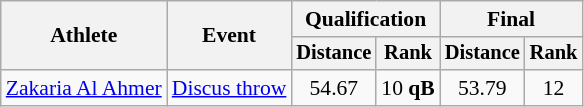<table class="wikitable" style="font-size:90%">
<tr>
<th rowspan=2>Athlete</th>
<th rowspan=2>Event</th>
<th colspan=2>Qualification</th>
<th colspan=2>Final</th>
</tr>
<tr style="font-size:95%">
<th>Distance</th>
<th>Rank</th>
<th>Distance</th>
<th>Rank</th>
</tr>
<tr align=center>
<td align=left><a href='#'>Zakaria Al Ahmer</a></td>
<td align=left><a href='#'>Discus throw</a></td>
<td>54.67</td>
<td>10 <strong>qB</strong></td>
<td>53.79</td>
<td>12</td>
</tr>
</table>
